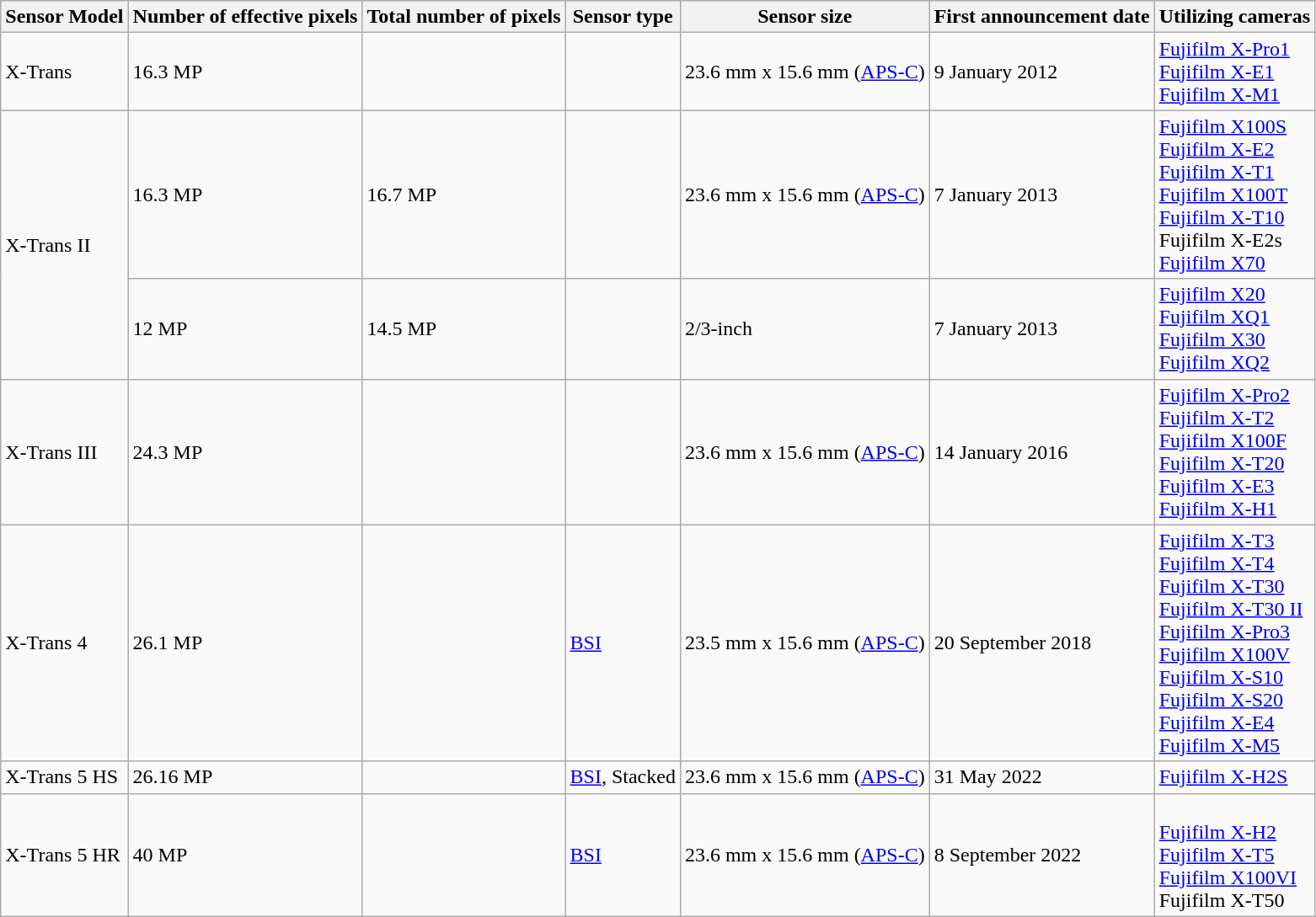<table class="wikitable">
<tr>
<th>Sensor Model</th>
<th>Number of effective pixels</th>
<th>Total number of pixels</th>
<th>Sensor type</th>
<th>Sensor size</th>
<th>First announcement date</th>
<th>Utilizing cameras</th>
</tr>
<tr>
<td>X-Trans</td>
<td>16.3 MP</td>
<td></td>
<td></td>
<td>23.6 mm x 15.6 mm (<a href='#'>APS-C</a>)</td>
<td>9 January 2012</td>
<td><a href='#'>Fujifilm X-Pro1</a><br><a href='#'>Fujifilm X-E1</a><br><a href='#'>Fujifilm X-M1</a></td>
</tr>
<tr>
<td rowspan="2">X-Trans II</td>
<td>16.3 MP</td>
<td>16.7 MP</td>
<td></td>
<td>23.6 mm x 15.6 mm (<a href='#'>APS-C</a>)</td>
<td>7 January 2013</td>
<td><a href='#'>Fujifilm X100S</a><br><a href='#'>Fujifilm X-E2</a><br><a href='#'>Fujifilm X-T1</a><br><a href='#'>Fujifilm X100T</a><br><a href='#'>Fujifilm X-T10</a><br>Fujifilm X-E2s<br><a href='#'>Fujifilm X70</a></td>
</tr>
<tr>
<td>12 MP</td>
<td>14.5 MP</td>
<td></td>
<td>2/3-inch</td>
<td>7 January 2013</td>
<td><a href='#'>Fujifilm X20</a><br><a href='#'>Fujifilm XQ1</a><br><a href='#'>Fujifilm X30</a><br><a href='#'>Fujifilm XQ2</a></td>
</tr>
<tr>
<td>X-Trans III</td>
<td>24.3 MP</td>
<td></td>
<td></td>
<td>23.6 mm x 15.6 mm (<a href='#'>APS-C</a>)</td>
<td>14 January 2016</td>
<td><a href='#'>Fujifilm X-Pro2</a><br><a href='#'>Fujifilm X-T2</a><br><a href='#'>Fujifilm X100F</a><br><a href='#'>Fujifilm X-T20</a><br><a href='#'>Fujifilm X-E3</a><br><a href='#'>Fujifilm X-H1</a></td>
</tr>
<tr>
<td>X-Trans 4</td>
<td>26.1 MP</td>
<td></td>
<td><a href='#'>BSI</a></td>
<td>23.5 mm x 15.6 mm (<a href='#'>APS-C</a>)</td>
<td>20 September 2018</td>
<td><a href='#'>Fujifilm X-T3</a><br><a href='#'>Fujifilm X-T4</a><br><a href='#'>Fujifilm X-T30</a><br><a href='#'>Fujifilm X-T30 II</a><br><a href='#'>Fujifilm X-Pro3</a><br><a href='#'>Fujifilm X100V</a><br><a href='#'>Fujifilm X-S10</a><br><a href='#'>Fujifilm X-S20</a><br><a href='#'>Fujifilm X-E4</a><br><a href='#'>Fujifilm X-M5</a></td>
</tr>
<tr>
<td>X-Trans 5 HS</td>
<td>26.16 MP</td>
<td></td>
<td><a href='#'>BSI</a>, Stacked</td>
<td>23.6 mm x 15.6 mm (<a href='#'>APS-C</a>)</td>
<td>31 May 2022</td>
<td><a href='#'>Fujifilm X-H2S</a></td>
</tr>
<tr>
<td>X-Trans 5 HR</td>
<td>40 MP</td>
<td></td>
<td><a href='#'>BSI</a></td>
<td>23.6 mm x 15.6 mm (<a href='#'>APS-C</a>)</td>
<td>8 September 2022</td>
<td><br><a href='#'>Fujifilm X-H2</a><br><a href='#'>Fujifilm X-T5</a><br><a href='#'>Fujifilm X100VI</a><br>Fujifilm X-T50</td>
</tr>
</table>
